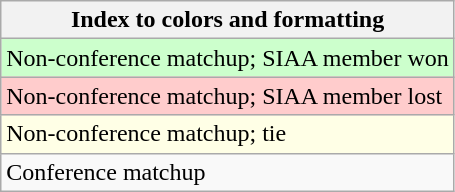<table class="wikitable">
<tr>
<th>Index to colors and formatting</th>
</tr>
<tr bgcolor=#ccffcc>
<td>Non-conference matchup; SIAA member won</td>
</tr>
<tr bgcolor=#ffcccc>
<td>Non-conference matchup; SIAA member lost</td>
</tr>
<tr bgcolor=#ffffe6>
<td>Non-conference matchup; tie</td>
</tr>
<tr>
<td>Conference matchup</td>
</tr>
</table>
